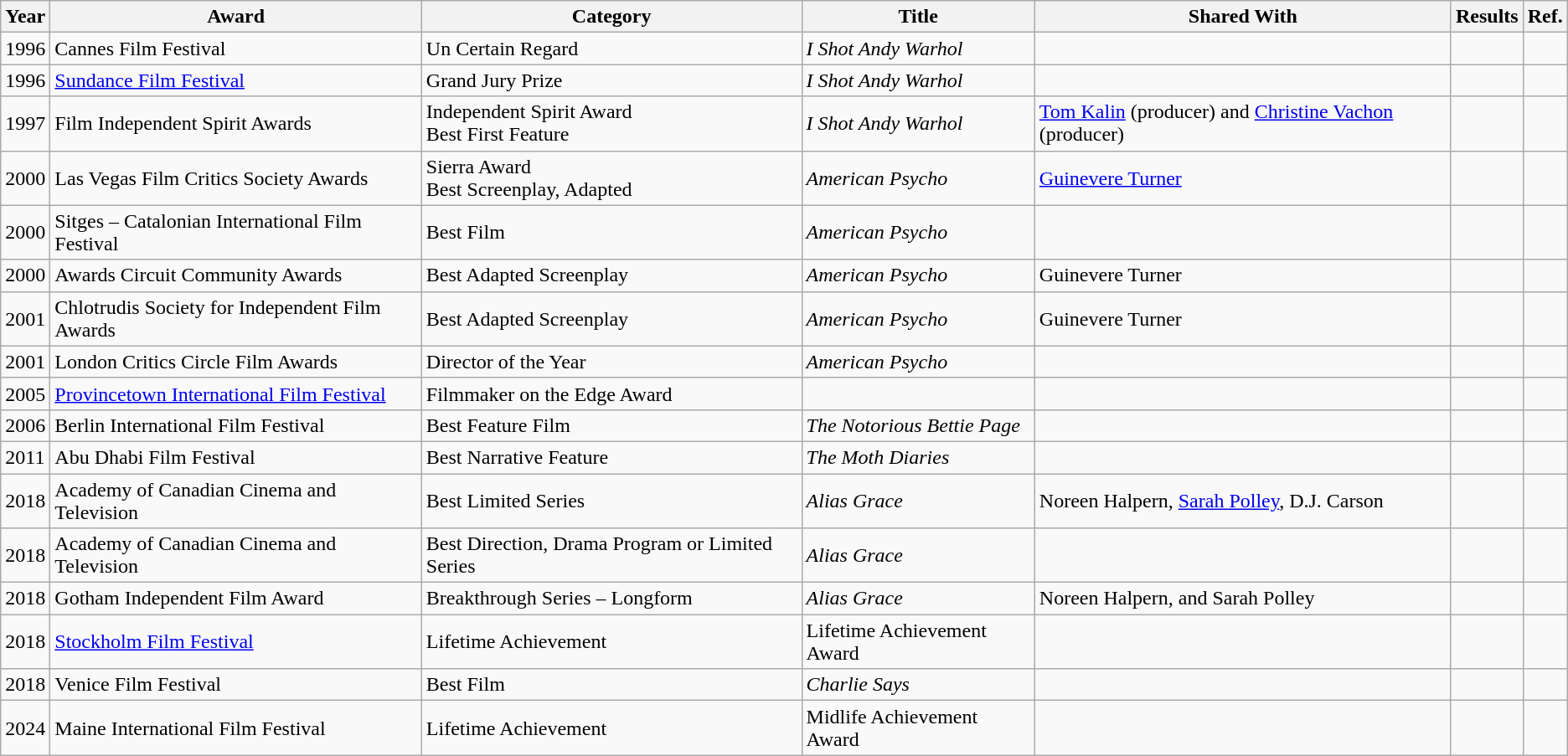<table class="wikitable">
<tr>
<th>Year</th>
<th>Award</th>
<th>Category</th>
<th>Title</th>
<th>Shared With</th>
<th>Results</th>
<th>Ref.</th>
</tr>
<tr>
<td>1996</td>
<td>Cannes Film Festival</td>
<td>Un Certain Regard</td>
<td><em>I Shot Andy Warhol</em></td>
<td></td>
<td></td>
<td></td>
</tr>
<tr>
<td>1996</td>
<td><a href='#'>Sundance Film Festival</a></td>
<td>Grand Jury Prize</td>
<td><em>I Shot Andy Warhol</em></td>
<td></td>
<td></td>
<td></td>
</tr>
<tr>
<td>1997</td>
<td>Film Independent Spirit Awards</td>
<td>Independent Spirit Award<br>Best First Feature</td>
<td><em>I Shot Andy Warhol</em></td>
<td><a href='#'>Tom Kalin</a> (producer) and <a href='#'>Christine Vachon</a> (producer)</td>
<td></td>
<td></td>
</tr>
<tr>
<td>2000</td>
<td>Las Vegas Film Critics Society Awards</td>
<td>Sierra Award<br>Best Screenplay, Adapted</td>
<td><em>American Psycho</em></td>
<td><a href='#'>Guinevere Turner</a></td>
<td></td>
<td></td>
</tr>
<tr>
<td>2000</td>
<td>Sitges – Catalonian International Film Festival</td>
<td>Best Film</td>
<td><em>American Psycho</em></td>
<td></td>
<td></td>
<td></td>
</tr>
<tr>
<td>2000</td>
<td>Awards Circuit Community Awards</td>
<td>Best Adapted Screenplay</td>
<td><em>American Psycho</em></td>
<td>Guinevere Turner</td>
<td></td>
<td></td>
</tr>
<tr>
<td>2001</td>
<td>Chlotrudis Society for Independent Film Awards</td>
<td>Best Adapted Screenplay</td>
<td><em>American Psycho</em></td>
<td>Guinevere Turner</td>
<td></td>
<td></td>
</tr>
<tr>
<td>2001</td>
<td>London Critics Circle Film Awards</td>
<td>Director of the Year</td>
<td><em>American Psycho</em></td>
<td></td>
<td></td>
<td></td>
</tr>
<tr>
<td>2005</td>
<td><a href='#'>Provincetown International Film Festival</a></td>
<td>Filmmaker on the Edge Award</td>
<td></td>
<td></td>
<td></td>
<td></td>
</tr>
<tr>
<td>2006</td>
<td>Berlin International Film Festival</td>
<td>Best Feature Film</td>
<td><em>The Notorious Bettie Page</em></td>
<td></td>
<td></td>
<td></td>
</tr>
<tr>
<td>2011</td>
<td>Abu Dhabi Film Festival</td>
<td>Best Narrative Feature</td>
<td><em>The Moth Diaries</em></td>
<td></td>
<td></td>
<td></td>
</tr>
<tr>
<td>2018</td>
<td>Academy of Canadian Cinema and Television</td>
<td>Best Limited Series</td>
<td><em>Alias Grace</em></td>
<td>Noreen Halpern, <a href='#'>Sarah Polley</a>, D.J. Carson</td>
<td></td>
<td></td>
</tr>
<tr>
<td>2018</td>
<td>Academy of Canadian Cinema and Television</td>
<td>Best Direction, Drama Program or Limited Series</td>
<td><em>Alias Grace</em></td>
<td></td>
<td></td>
<td></td>
</tr>
<tr>
<td>2018</td>
<td>Gotham Independent Film Award</td>
<td>Breakthrough Series – Longform</td>
<td><em>Alias Grace</em></td>
<td>Noreen Halpern, and Sarah Polley</td>
<td></td>
<td></td>
</tr>
<tr>
<td>2018</td>
<td><a href='#'>Stockholm Film Festival</a></td>
<td>Lifetime Achievement</td>
<td>Lifetime Achievement Award</td>
<td></td>
<td></td>
<td></td>
</tr>
<tr>
<td>2018</td>
<td>Venice Film Festival</td>
<td>Best Film</td>
<td><em>Charlie Says</em></td>
<td></td>
<td></td>
<td></td>
</tr>
<tr>
<td>2024</td>
<td>Maine International Film Festival</td>
<td>Lifetime Achievement</td>
<td>Midlife Achievement Award</td>
<td></td>
<td></td>
<td></td>
</tr>
</table>
